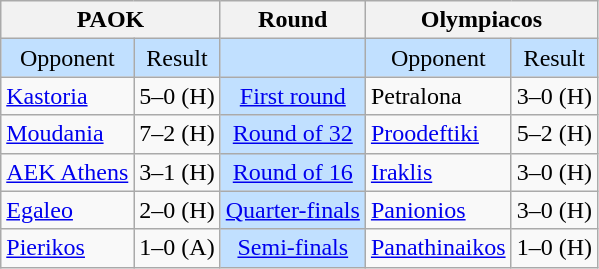<table class="wikitable" style="text-align:center">
<tr>
<th colspan="2">PAOK</th>
<th>Round</th>
<th colspan="2">Olympiacos</th>
</tr>
<tr style="background:#C1E0FF">
<td>Opponent</td>
<td>Result</td>
<td></td>
<td>Opponent</td>
<td>Result</td>
</tr>
<tr>
<td style="text-align:left"><a href='#'>Kastoria</a></td>
<td>5–0 (H)</td>
<td style="background:#C1E0FF"><a href='#'>First round</a></td>
<td style="text-align:left">Petralona</td>
<td>3–0 (H)</td>
</tr>
<tr>
<td style="text-align:left"><a href='#'>Moudania</a></td>
<td>7–2 (H)</td>
<td style="background:#C1E0FF"><a href='#'>Round of 32</a></td>
<td style="text-align:left"><a href='#'>Proodeftiki</a></td>
<td>5–2 (H)</td>
</tr>
<tr>
<td style="text-align:left"><a href='#'>AEK Athens</a></td>
<td>3–1 (H)</td>
<td style="background:#C1E0FF"><a href='#'>Round of 16</a></td>
<td style="text-align:left"><a href='#'>Iraklis</a></td>
<td>3–0 (H)</td>
</tr>
<tr>
<td style="text-align:left"><a href='#'>Egaleo</a></td>
<td>2–0 (H)</td>
<td style="background:#C1E0FF"><a href='#'>Quarter-finals</a></td>
<td style="text-align:left"><a href='#'>Panionios</a></td>
<td>3–0 (H)</td>
</tr>
<tr>
<td style="text-align:left"><a href='#'>Pierikos</a></td>
<td>1–0 (A)</td>
<td style="background:#C1E0FF"><a href='#'>Semi-finals</a></td>
<td style="text-align:left"><a href='#'>Panathinaikos</a></td>
<td>1–0 (H)</td>
</tr>
</table>
